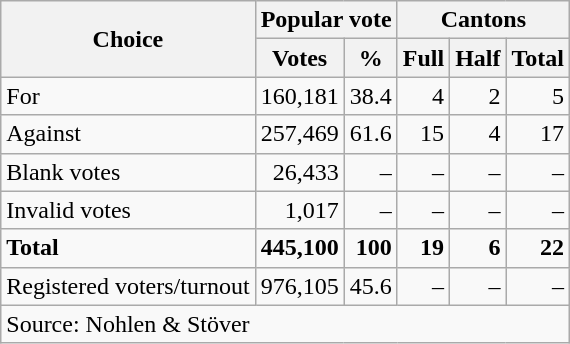<table class=wikitable style=text-align:right>
<tr>
<th rowspan=2>Choice</th>
<th colspan=2>Popular vote</th>
<th colspan=3>Cantons</th>
</tr>
<tr>
<th>Votes</th>
<th>%</th>
<th>Full</th>
<th>Half</th>
<th>Total</th>
</tr>
<tr>
<td align=left>For</td>
<td>160,181</td>
<td>38.4</td>
<td>4</td>
<td>2</td>
<td>5</td>
</tr>
<tr>
<td align=left>Against</td>
<td>257,469</td>
<td>61.6</td>
<td>15</td>
<td>4</td>
<td>17</td>
</tr>
<tr>
<td align=left>Blank votes</td>
<td>26,433</td>
<td>–</td>
<td>–</td>
<td>–</td>
<td>–</td>
</tr>
<tr>
<td align=left>Invalid votes</td>
<td>1,017</td>
<td>–</td>
<td>–</td>
<td>–</td>
<td>–</td>
</tr>
<tr>
<td align=left><strong>Total</strong></td>
<td><strong>445,100</strong></td>
<td><strong>100</strong></td>
<td><strong>19</strong></td>
<td><strong>6</strong></td>
<td><strong>22</strong></td>
</tr>
<tr>
<td align=left>Registered voters/turnout</td>
<td>976,105</td>
<td>45.6</td>
<td>–</td>
<td>–</td>
<td>–</td>
</tr>
<tr>
<td align=left colspan=6>Source: Nohlen & Stöver</td>
</tr>
</table>
